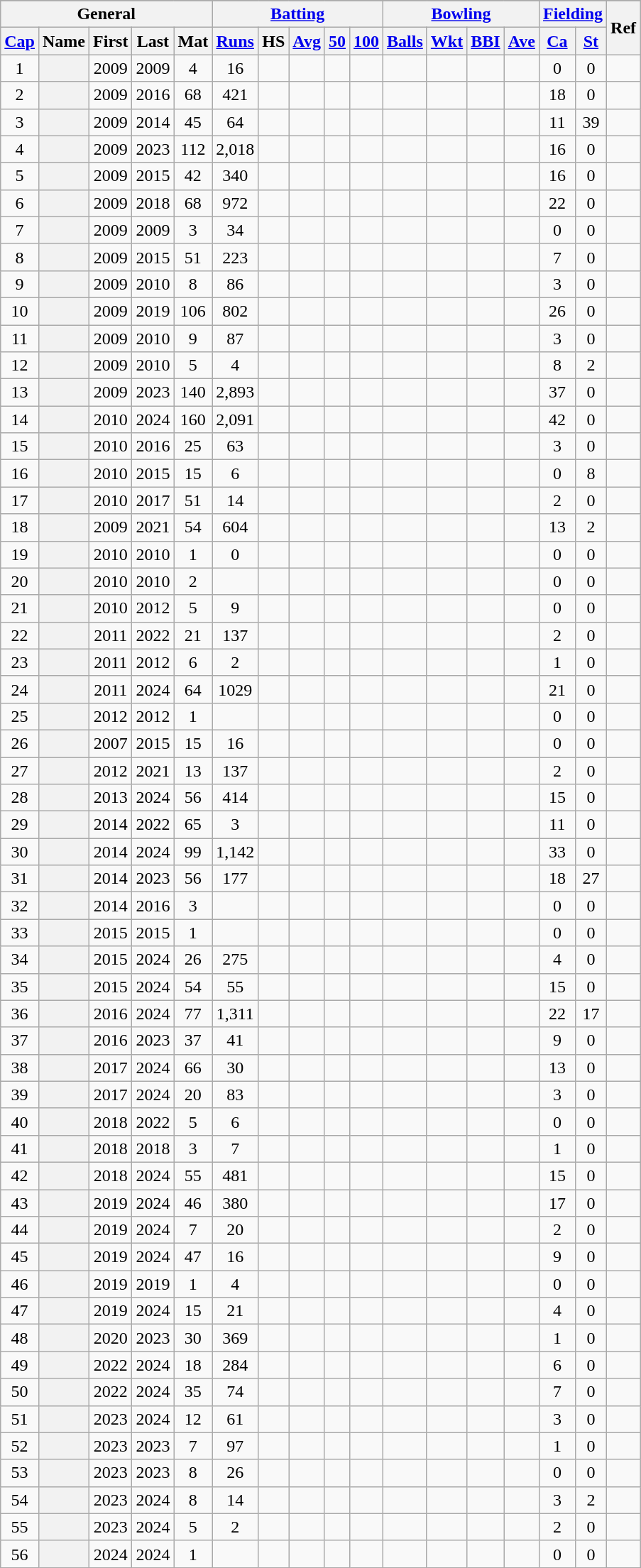<table class="wikitable sortable plainrowheaders">
<tr align="center">
</tr>
<tr class="unsortable">
<th scope="col" colspan=5 class="unsortable">General</th>
<th colspan=5 scope="col"><a href='#'>Batting</a></th>
<th colspan=4 scope="col"><a href='#'>Bowling</a></th>
<th colspan=2 scope="col"><a href='#'>Fielding</a></th>
<th scope="col" class="unsortable" rowspan="2">Ref</th>
</tr>
<tr align="center">
<th scope="col" rowspan="1"><a href='#'>Cap</a></th>
<th scope="col" rowspan="1">Name</th>
<th scope="col" rowspan="1">First</th>
<th scope="col" rowspan="1">Last</th>
<th scope="col" rowspan="1">Mat</th>
<th scope="col"><a href='#'>Runs</a></th>
<th scope="col">HS</th>
<th scope="col"><a href='#'>Avg</a></th>
<th scope="col"><a href='#'>50</a></th>
<th scope="col"><a href='#'>100</a></th>
<th scope="col"><a href='#'>Balls</a></th>
<th scope="col"><a href='#'>Wkt</a></th>
<th scope="col"><a href='#'>BBI</a></th>
<th scope="col"><a href='#'>Ave</a></th>
<th scope="col"><a href='#'>Ca</a></th>
<th scope="col"><a href='#'>St</a></th>
</tr>
<tr align="center">
<td>1</td>
<th scope="row"></th>
<td>2009</td>
<td>2009</td>
<td>4</td>
<td>16</td>
<td></td>
<td></td>
<td></td>
<td></td>
<td></td>
<td></td>
<td></td>
<td></td>
<td>0</td>
<td>0</td>
<td></td>
</tr>
<tr align="center">
<td>2</td>
<th scope="row"></th>
<td>2009</td>
<td>2016</td>
<td>68</td>
<td>421</td>
<td></td>
<td></td>
<td></td>
<td></td>
<td></td>
<td></td>
<td></td>
<td></td>
<td>18</td>
<td>0</td>
<td></td>
</tr>
<tr align="center">
<td>3</td>
<th scope="row"> </th>
<td>2009</td>
<td>2014</td>
<td>45</td>
<td>64</td>
<td></td>
<td></td>
<td></td>
<td></td>
<td></td>
<td></td>
<td></td>
<td></td>
<td>11</td>
<td>39</td>
<td></td>
</tr>
<tr align="center">
<td>4</td>
<th scope="row"> </th>
<td>2009</td>
<td>2023</td>
<td>112</td>
<td>2,018</td>
<td></td>
<td></td>
<td></td>
<td></td>
<td></td>
<td></td>
<td></td>
<td></td>
<td>16</td>
<td>0</td>
<td></td>
</tr>
<tr align="center">
<td>5</td>
<th scope="row"></th>
<td>2009</td>
<td>2015</td>
<td>42</td>
<td>340</td>
<td></td>
<td></td>
<td></td>
<td></td>
<td></td>
<td></td>
<td></td>
<td></td>
<td>16</td>
<td>0</td>
<td></td>
</tr>
<tr align="center">
<td>6</td>
<th scope="row"></th>
<td>2009</td>
<td>2018</td>
<td>68</td>
<td>972</td>
<td></td>
<td></td>
<td></td>
<td></td>
<td></td>
<td></td>
<td></td>
<td></td>
<td>22</td>
<td>0</td>
<td></td>
</tr>
<tr align="center">
<td>7</td>
<th scope="row"></th>
<td>2009</td>
<td>2009</td>
<td>3</td>
<td>34</td>
<td></td>
<td></td>
<td></td>
<td></td>
<td></td>
<td></td>
<td></td>
<td></td>
<td>0</td>
<td>0</td>
<td></td>
</tr>
<tr align="center">
<td>8</td>
<th scope="row"></th>
<td>2009</td>
<td>2015</td>
<td>51</td>
<td>223</td>
<td></td>
<td></td>
<td></td>
<td></td>
<td></td>
<td></td>
<td></td>
<td></td>
<td>7</td>
<td>0</td>
<td></td>
</tr>
<tr align="center">
<td>9</td>
<th scope="row"></th>
<td>2009</td>
<td>2010</td>
<td>8</td>
<td>86</td>
<td></td>
<td></td>
<td></td>
<td></td>
<td></td>
<td></td>
<td></td>
<td></td>
<td>3</td>
<td>0</td>
<td></td>
</tr>
<tr align="center">
<td>10</td>
<th scope="row"> </th>
<td>2009</td>
<td>2019</td>
<td>106</td>
<td>802</td>
<td></td>
<td></td>
<td></td>
<td></td>
<td></td>
<td></td>
<td></td>
<td></td>
<td>26</td>
<td>0</td>
<td></td>
</tr>
<tr align="center">
<td>11</td>
<th scope="row"></th>
<td>2009</td>
<td>2010</td>
<td>9</td>
<td>87</td>
<td></td>
<td></td>
<td></td>
<td></td>
<td></td>
<td></td>
<td></td>
<td></td>
<td>3</td>
<td>0</td>
<td></td>
</tr>
<tr align="center">
<td>12</td>
<th scope="row"> </th>
<td>2009</td>
<td>2010</td>
<td>5</td>
<td>4</td>
<td></td>
<td></td>
<td></td>
<td></td>
<td></td>
<td></td>
<td></td>
<td></td>
<td>8</td>
<td>2</td>
<td></td>
</tr>
<tr align="center">
<td>13</td>
<th scope="row"> </th>
<td>2009</td>
<td>2023</td>
<td>140</td>
<td>2,893</td>
<td></td>
<td></td>
<td></td>
<td></td>
<td></td>
<td></td>
<td></td>
<td></td>
<td>37</td>
<td>0</td>
<td></td>
</tr>
<tr align="center">
<td>14</td>
<th scope="row"> </th>
<td>2010</td>
<td>2024</td>
<td>160</td>
<td>2,091</td>
<td></td>
<td></td>
<td></td>
<td></td>
<td></td>
<td></td>
<td></td>
<td></td>
<td>42</td>
<td>0</td>
<td></td>
</tr>
<tr align="center">
<td>15</td>
<th scope="row"> </th>
<td>2010</td>
<td>2016</td>
<td>25</td>
<td>63</td>
<td></td>
<td></td>
<td></td>
<td></td>
<td></td>
<td></td>
<td></td>
<td></td>
<td>3</td>
<td>0</td>
<td></td>
</tr>
<tr align="center">
<td>16</td>
<th scope="row"> </th>
<td>2010</td>
<td>2015</td>
<td>15</td>
<td>6</td>
<td></td>
<td></td>
<td></td>
<td></td>
<td></td>
<td></td>
<td></td>
<td></td>
<td>0</td>
<td>8</td>
<td></td>
</tr>
<tr align="center">
<td>17</td>
<th scope="row"></th>
<td>2010</td>
<td>2017</td>
<td>51</td>
<td>14</td>
<td></td>
<td></td>
<td></td>
<td></td>
<td></td>
<td></td>
<td></td>
<td></td>
<td>2</td>
<td>0</td>
<td></td>
</tr>
<tr align="center">
<td>18</td>
<th scope="row"> </th>
<td>2009</td>
<td>2021</td>
<td>54</td>
<td>604</td>
<td></td>
<td></td>
<td></td>
<td></td>
<td></td>
<td></td>
<td></td>
<td></td>
<td>13</td>
<td>2</td>
<td></td>
</tr>
<tr align="center">
<td>19</td>
<th scope="row"></th>
<td>2010</td>
<td>2010</td>
<td>1</td>
<td>0</td>
<td></td>
<td></td>
<td></td>
<td></td>
<td></td>
<td></td>
<td></td>
<td></td>
<td>0</td>
<td>0</td>
<td></td>
</tr>
<tr align="center">
<td>20</td>
<th scope="row"></th>
<td>2010</td>
<td>2010</td>
<td>2</td>
<td></td>
<td></td>
<td></td>
<td></td>
<td></td>
<td></td>
<td></td>
<td></td>
<td></td>
<td>0</td>
<td>0</td>
<td></td>
</tr>
<tr align="center">
<td>21</td>
<th scope="row"></th>
<td>2010</td>
<td>2012</td>
<td>5</td>
<td>9</td>
<td></td>
<td></td>
<td></td>
<td></td>
<td></td>
<td></td>
<td></td>
<td></td>
<td>0</td>
<td>0</td>
<td></td>
</tr>
<tr align="center">
<td>22</td>
<th scope="row"></th>
<td>2011</td>
<td>2022</td>
<td>21</td>
<td>137</td>
<td></td>
<td></td>
<td></td>
<td></td>
<td></td>
<td></td>
<td></td>
<td></td>
<td>2</td>
<td>0</td>
<td></td>
</tr>
<tr align="center">
<td>23</td>
<th scope="row"></th>
<td>2011</td>
<td>2012</td>
<td>6</td>
<td>2</td>
<td></td>
<td></td>
<td></td>
<td></td>
<td></td>
<td></td>
<td></td>
<td></td>
<td>1</td>
<td>0</td>
<td></td>
</tr>
<tr align="center">
<td>24</td>
<th scope="row"></th>
<td>2011</td>
<td>2024</td>
<td>64</td>
<td>1029</td>
<td></td>
<td></td>
<td></td>
<td></td>
<td></td>
<td></td>
<td></td>
<td></td>
<td>21</td>
<td>0</td>
<td></td>
</tr>
<tr align="center">
<td>25</td>
<th scope="row"></th>
<td>2012</td>
<td>2012</td>
<td>1</td>
<td></td>
<td></td>
<td></td>
<td></td>
<td></td>
<td></td>
<td></td>
<td></td>
<td></td>
<td>0</td>
<td>0</td>
<td></td>
</tr>
<tr align="center">
<td>26</td>
<th scope="row"></th>
<td>2007</td>
<td>2015</td>
<td>15</td>
<td>16</td>
<td></td>
<td></td>
<td></td>
<td></td>
<td></td>
<td></td>
<td></td>
<td></td>
<td>0</td>
<td>0</td>
<td></td>
</tr>
<tr align="center">
<td>27</td>
<th scope="row"></th>
<td>2012</td>
<td>2021</td>
<td>13</td>
<td>137</td>
<td></td>
<td></td>
<td></td>
<td></td>
<td></td>
<td></td>
<td></td>
<td></td>
<td>2</td>
<td>0</td>
<td></td>
</tr>
<tr align="center">
<td>28</td>
<th scope="row"></th>
<td>2013</td>
<td>2024</td>
<td>56</td>
<td>414</td>
<td></td>
<td></td>
<td></td>
<td></td>
<td></td>
<td></td>
<td></td>
<td></td>
<td>15</td>
<td>0</td>
<td></td>
</tr>
<tr align="center">
<td>29</td>
<th scope="row"></th>
<td>2014</td>
<td>2022</td>
<td>65</td>
<td>3</td>
<td></td>
<td></td>
<td></td>
<td></td>
<td></td>
<td></td>
<td></td>
<td></td>
<td>11</td>
<td>0</td>
<td></td>
</tr>
<tr align="center">
<td>30</td>
<th scope="row"> </th>
<td>2014</td>
<td>2024</td>
<td>99</td>
<td>1,142</td>
<td></td>
<td></td>
<td></td>
<td></td>
<td></td>
<td></td>
<td></td>
<td></td>
<td>33</td>
<td>0</td>
<td></td>
</tr>
<tr align="center">
<td>31</td>
<th scope="row"> </th>
<td>2014</td>
<td>2023</td>
<td>56</td>
<td>177</td>
<td></td>
<td></td>
<td></td>
<td></td>
<td></td>
<td></td>
<td></td>
<td></td>
<td>18</td>
<td>27</td>
<td></td>
</tr>
<tr align="center">
<td>32</td>
<th scope="row"></th>
<td>2014</td>
<td>2016</td>
<td>3</td>
<td></td>
<td></td>
<td></td>
<td></td>
<td></td>
<td></td>
<td></td>
<td></td>
<td></td>
<td>0</td>
<td>0</td>
<td></td>
</tr>
<tr align="center">
<td>33</td>
<th scope="row"></th>
<td>2015</td>
<td>2015</td>
<td>1</td>
<td></td>
<td></td>
<td></td>
<td></td>
<td></td>
<td></td>
<td></td>
<td></td>
<td></td>
<td>0</td>
<td>0</td>
<td></td>
</tr>
<tr align="center">
<td>34</td>
<th scope="row"></th>
<td>2015</td>
<td>2024</td>
<td>26</td>
<td>275</td>
<td></td>
<td></td>
<td></td>
<td></td>
<td></td>
<td></td>
<td></td>
<td></td>
<td>4</td>
<td>0</td>
<td></td>
</tr>
<tr align="center">
<td>35</td>
<th scope="row"></th>
<td>2015</td>
<td>2024</td>
<td>54</td>
<td>55</td>
<td></td>
<td></td>
<td></td>
<td></td>
<td></td>
<td></td>
<td></td>
<td></td>
<td>15</td>
<td>0</td>
<td></td>
</tr>
<tr align="center">
<td>36</td>
<th scope="row"> </th>
<td>2016</td>
<td>2024</td>
<td>77</td>
<td>1,311</td>
<td></td>
<td></td>
<td></td>
<td></td>
<td></td>
<td></td>
<td></td>
<td></td>
<td>22</td>
<td>17</td>
<td></td>
</tr>
<tr align="center">
<td>37</td>
<th scope="row"></th>
<td>2016</td>
<td>2023</td>
<td>37</td>
<td>41</td>
<td></td>
<td></td>
<td></td>
<td></td>
<td></td>
<td></td>
<td></td>
<td></td>
<td>9</td>
<td>0</td>
<td></td>
</tr>
<tr align="center">
<td>38</td>
<th scope="row"></th>
<td>2017</td>
<td>2024</td>
<td>66</td>
<td>30</td>
<td></td>
<td></td>
<td></td>
<td></td>
<td></td>
<td></td>
<td></td>
<td></td>
<td>13</td>
<td>0</td>
<td></td>
</tr>
<tr align="center">
<td>39</td>
<th scope="row"></th>
<td>2017</td>
<td>2024</td>
<td>20</td>
<td>83</td>
<td></td>
<td></td>
<td></td>
<td></td>
<td></td>
<td></td>
<td></td>
<td></td>
<td>3</td>
<td>0</td>
<td></td>
</tr>
<tr align="center">
<td>40</td>
<th scope="row"></th>
<td>2018</td>
<td>2022</td>
<td>5</td>
<td>6</td>
<td></td>
<td></td>
<td></td>
<td></td>
<td></td>
<td></td>
<td></td>
<td></td>
<td>0</td>
<td>0</td>
<td></td>
</tr>
<tr align="center">
<td>41</td>
<th scope="row"> </th>
<td>2018</td>
<td>2018</td>
<td>3</td>
<td>7</td>
<td></td>
<td></td>
<td></td>
<td></td>
<td></td>
<td></td>
<td></td>
<td></td>
<td>1</td>
<td>0</td>
<td></td>
</tr>
<tr align="center">
<td>42</td>
<th scope="row"></th>
<td>2018</td>
<td>2024</td>
<td>55</td>
<td>481</td>
<td></td>
<td></td>
<td></td>
<td></td>
<td></td>
<td></td>
<td></td>
<td></td>
<td>15</td>
<td>0</td>
<td></td>
</tr>
<tr align="center">
<td>43</td>
<th scope="row"></th>
<td>2019</td>
<td>2024</td>
<td>46</td>
<td>380</td>
<td></td>
<td></td>
<td></td>
<td></td>
<td></td>
<td></td>
<td></td>
<td></td>
<td>17</td>
<td>0</td>
<td></td>
</tr>
<tr align="center">
<td>44</td>
<th scope="row"></th>
<td>2019</td>
<td>2024</td>
<td>7</td>
<td>20</td>
<td></td>
<td></td>
<td></td>
<td></td>
<td></td>
<td></td>
<td></td>
<td></td>
<td>2</td>
<td>0</td>
<td></td>
</tr>
<tr align="center">
<td>45</td>
<th scope="row"></th>
<td>2019</td>
<td>2024</td>
<td>47</td>
<td>16</td>
<td></td>
<td></td>
<td></td>
<td></td>
<td></td>
<td></td>
<td></td>
<td></td>
<td>9</td>
<td>0</td>
<td></td>
</tr>
<tr align="center">
<td>46</td>
<th scope="row"></th>
<td>2019</td>
<td>2019</td>
<td>1</td>
<td>4</td>
<td></td>
<td></td>
<td></td>
<td></td>
<td></td>
<td></td>
<td></td>
<td></td>
<td>0</td>
<td>0</td>
<td></td>
</tr>
<tr align="center">
<td>47</td>
<th scope="row"></th>
<td>2019</td>
<td>2024</td>
<td>15</td>
<td>21</td>
<td></td>
<td></td>
<td></td>
<td></td>
<td></td>
<td></td>
<td></td>
<td></td>
<td>4</td>
<td>0</td>
<td></td>
</tr>
<tr align="center">
<td>48</td>
<th scope="row"></th>
<td>2020</td>
<td>2023</td>
<td>30</td>
<td>369</td>
<td></td>
<td></td>
<td></td>
<td></td>
<td></td>
<td></td>
<td></td>
<td></td>
<td>1</td>
<td>0</td>
<td></td>
</tr>
<tr align="center">
<td>49</td>
<th scope="row"></th>
<td>2022</td>
<td>2024</td>
<td>18</td>
<td>284</td>
<td></td>
<td></td>
<td></td>
<td></td>
<td></td>
<td></td>
<td></td>
<td></td>
<td>6</td>
<td>0</td>
<td></td>
</tr>
<tr align="center">
<td>50</td>
<th scope="row"></th>
<td>2022</td>
<td>2024</td>
<td>35</td>
<td>74</td>
<td></td>
<td></td>
<td></td>
<td></td>
<td></td>
<td></td>
<td></td>
<td></td>
<td>7</td>
<td>0</td>
<td></td>
</tr>
<tr align="center">
<td>51</td>
<th scope="row"></th>
<td>2023</td>
<td>2024</td>
<td>12</td>
<td>61</td>
<td></td>
<td></td>
<td></td>
<td></td>
<td></td>
<td></td>
<td></td>
<td></td>
<td>3</td>
<td>0</td>
<td></td>
</tr>
<tr align="center">
<td>52</td>
<th scope="row"></th>
<td>2023</td>
<td>2023</td>
<td>7</td>
<td>97</td>
<td></td>
<td></td>
<td></td>
<td></td>
<td></td>
<td></td>
<td></td>
<td></td>
<td>1</td>
<td>0</td>
<td></td>
</tr>
<tr align="center">
<td>53</td>
<th scope="row"></th>
<td>2023</td>
<td>2023</td>
<td>8</td>
<td>26</td>
<td></td>
<td></td>
<td></td>
<td></td>
<td></td>
<td></td>
<td></td>
<td></td>
<td>0</td>
<td>0</td>
<td></td>
</tr>
<tr align="center">
<td>54</td>
<th scope="row"> </th>
<td>2023</td>
<td>2024</td>
<td>8</td>
<td>14</td>
<td></td>
<td></td>
<td></td>
<td></td>
<td></td>
<td></td>
<td></td>
<td></td>
<td>3</td>
<td>2</td>
<td></td>
</tr>
<tr align="center">
<td>55</td>
<th scope="row"></th>
<td>2023</td>
<td>2024</td>
<td>5</td>
<td>2</td>
<td></td>
<td></td>
<td></td>
<td></td>
<td></td>
<td></td>
<td></td>
<td></td>
<td>2</td>
<td>0</td>
<td></td>
</tr>
<tr align="center">
<td>56</td>
<th scope="row"></th>
<td>2024</td>
<td>2024</td>
<td>1</td>
<td></td>
<td></td>
<td></td>
<td></td>
<td></td>
<td></td>
<td></td>
<td></td>
<td></td>
<td>0</td>
<td>0</td>
<td></td>
</tr>
</table>
